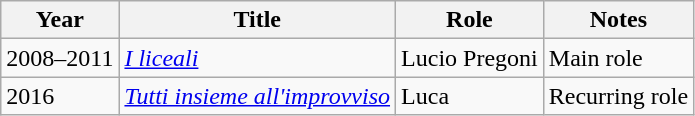<table class="wikitable plainrowheaders sortable">
<tr>
<th scope="col">Year</th>
<th scope="col">Title</th>
<th scope="col">Role</th>
<th scope="col" class="unsortable">Notes</th>
</tr>
<tr>
<td>2008–2011</td>
<td><em><a href='#'>I liceali</a></em></td>
<td>Lucio Pregoni</td>
<td>Main role</td>
</tr>
<tr>
<td>2016</td>
<td><em><a href='#'> Tutti insieme all'improvviso</a></em></td>
<td>Luca</td>
<td>Recurring role</td>
</tr>
</table>
